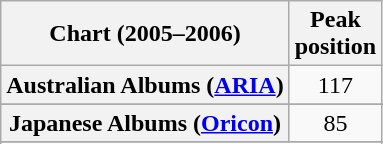<table class="wikitable sortable plainrowheaders" style="text-align:center">
<tr>
<th scope="col">Chart (2005–2006)</th>
<th scope="col">Peak<br>position</th>
</tr>
<tr>
<th scope="row">Australian Albums (<a href='#'>ARIA</a>)</th>
<td align="center">117</td>
</tr>
<tr>
</tr>
<tr>
<th scope="row">Japanese Albums (<a href='#'>Oricon</a>)</th>
<td>85</td>
</tr>
<tr>
</tr>
<tr>
</tr>
<tr>
</tr>
</table>
